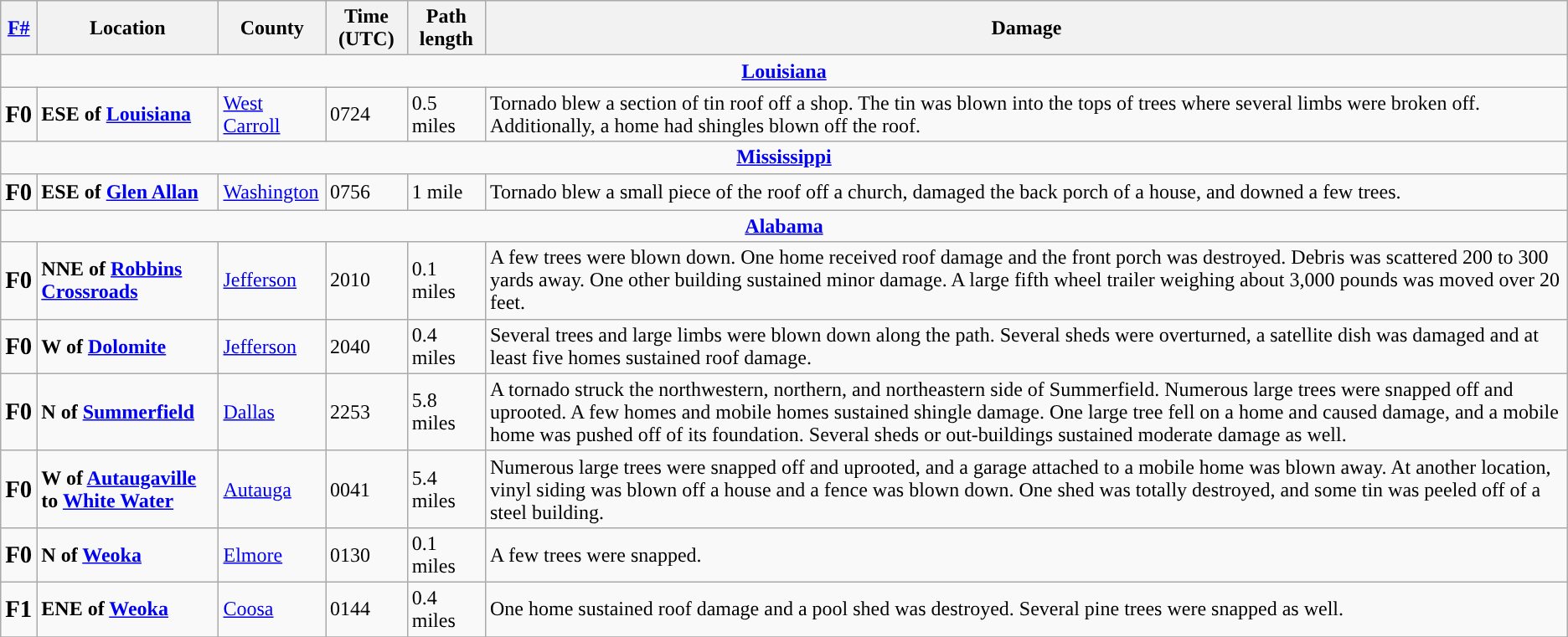<table class="wikitable">
<tr>
<th><strong><a href='#'>F#</a></strong></th>
<th><strong>Location</strong></th>
<th><strong>County</strong></th>
<th><strong>Time (UTC)</strong></th>
<th><strong>Path length</strong></th>
<th><strong>Damage</strong></th>
</tr>
<tr>
<td colspan="7" align=center><strong><a href='#'>Louisiana</a></strong></td>
</tr>
<tr>
<td><big><strong>F0</strong></big></td>
<td><strong>ESE of <a href='#'>Louisiana</a></strong></td>
<td><a href='#'>West Carroll</a></td>
<td>0724</td>
<td>0.5 miles</td>
<td>Tornado blew a section of tin roof off a shop. The tin was blown into the tops of trees where several limbs were broken off. Additionally, a home had shingles blown off the roof.</td>
</tr>
<tr>
<td colspan="7" align=center><strong><a href='#'>Mississippi</a></strong></td>
</tr>
<tr>
<td><big><strong>F0</strong></big></td>
<td><strong>ESE of <a href='#'>Glen Allan</a></strong></td>
<td><a href='#'>Washington</a></td>
<td>0756</td>
<td>1 mile</td>
<td>Tornado blew a small piece of the roof off a church, damaged the back porch of a house, and downed a few trees.</td>
</tr>
<tr>
<td colspan="7" align=center><strong><a href='#'>Alabama</a></strong></td>
</tr>
<tr>
<td><big><strong>F0</strong></big></td>
<td><strong>NNE of <a href='#'>Robbins Crossroads</a></strong></td>
<td><a href='#'>Jefferson</a></td>
<td>2010</td>
<td>0.1 miles</td>
<td>A few trees were blown down. One home received roof damage and the front porch was destroyed. Debris was scattered 200 to 300 yards away. One other building sustained minor damage. A large fifth wheel trailer weighing about 3,000 pounds was moved over 20 feet.</td>
</tr>
<tr>
<td><big><strong>F0</strong></big></td>
<td><strong>W of <a href='#'>Dolomite</a></strong></td>
<td><a href='#'>Jefferson</a></td>
<td>2040</td>
<td>0.4 miles</td>
<td>Several trees and large limbs were blown down along the path. Several sheds were overturned, a satellite dish was damaged and at least five homes sustained roof damage.</td>
</tr>
<tr>
<td><big><strong>F0</strong></big></td>
<td><strong>N of <a href='#'>Summerfield</a></strong></td>
<td><a href='#'>Dallas</a></td>
<td>2253</td>
<td>5.8 miles</td>
<td>A tornado struck the northwestern, northern, and northeastern side of Summerfield. Numerous large trees were snapped off and uprooted. A few homes and mobile homes sustained shingle damage. One large tree fell on a home and caused damage, and a mobile home was pushed off of its foundation. Several sheds or out-buildings sustained moderate damage as well.</td>
</tr>
<tr>
<td><big><strong>F0</strong></big></td>
<td><strong>W of <a href='#'>Autaugaville</a> to <a href='#'>White Water</a></strong></td>
<td><a href='#'>Autauga</a></td>
<td>0041</td>
<td>5.4 miles</td>
<td>Numerous large trees were snapped off and uprooted, and a garage attached to a mobile home was blown away. At another location, vinyl siding was blown off a house and a fence was blown down. One shed was totally destroyed, and some tin was peeled off of a steel building.</td>
</tr>
<tr>
<td><big><strong>F0</strong></big></td>
<td><strong>N of <a href='#'>Weoka</a></strong></td>
<td><a href='#'>Elmore</a></td>
<td>0130</td>
<td>0.1 miles</td>
<td>A few trees were snapped.</td>
</tr>
<tr>
<td><big><strong>F1</strong></big></td>
<td><strong>ENE of <a href='#'>Weoka</a></strong></td>
<td><a href='#'>Coosa</a></td>
<td>0144</td>
<td>0.4 miles</td>
<td>One home sustained roof damage and a pool shed was destroyed. Several pine trees were snapped as well.</td>
</tr>
<tr>
</tr>
</table>
